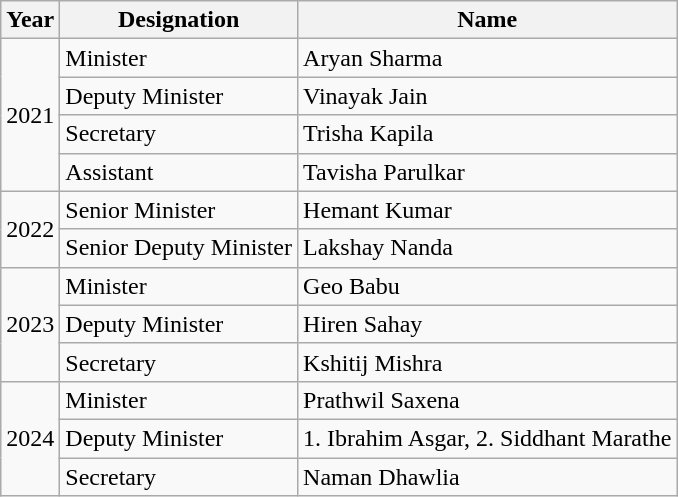<table class="wikitable">
<tr>
<th>Year</th>
<th>Designation</th>
<th>Name</th>
</tr>
<tr>
<td rowspan="4">2021</td>
<td>Minister</td>
<td>Aryan Sharma</td>
</tr>
<tr>
<td>Deputy Minister</td>
<td>Vinayak Jain</td>
</tr>
<tr>
<td>Secretary</td>
<td>Trisha Kapila</td>
</tr>
<tr>
<td>Assistant</td>
<td>Tavisha Parulkar</td>
</tr>
<tr>
<td rowspan="2">2022</td>
<td>Senior Minister</td>
<td>Hemant Kumar</td>
</tr>
<tr>
<td>Senior Deputy Minister</td>
<td>Lakshay Nanda</td>
</tr>
<tr>
<td rowspan="3">2023</td>
<td>Minister</td>
<td>Geo Babu</td>
</tr>
<tr>
<td>Deputy Minister</td>
<td>Hiren Sahay</td>
</tr>
<tr>
<td>Secretary</td>
<td>Kshitij Mishra</td>
</tr>
<tr>
<td rowspan="3">2024</td>
<td>Minister</td>
<td>Prathwil Saxena</td>
</tr>
<tr>
<td>Deputy Minister</td>
<td>1. Ibrahim Asgar, 2. Siddhant Marathe</td>
</tr>
<tr>
<td>Secretary</td>
<td>Naman Dhawlia</td>
</tr>
</table>
